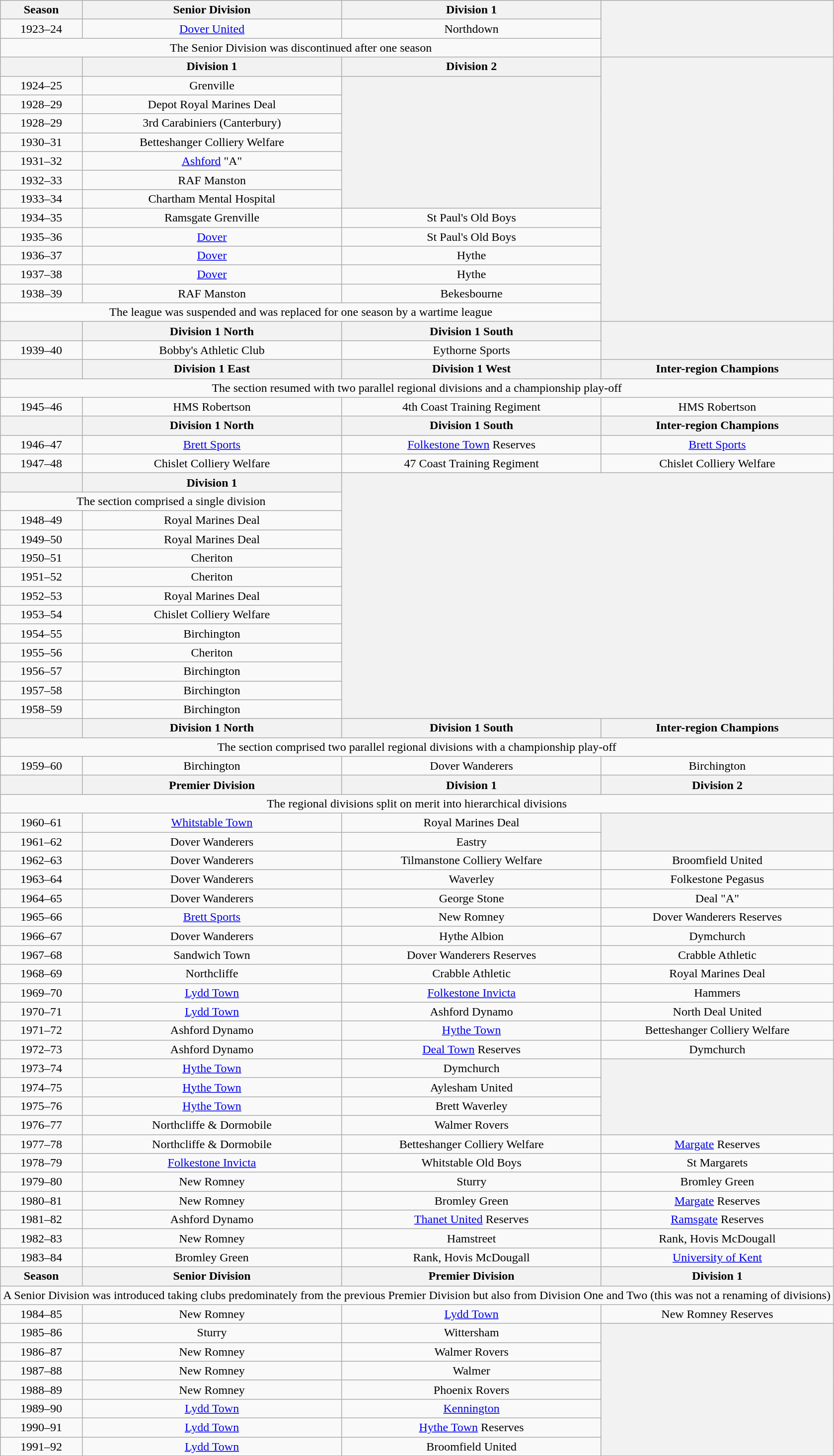<table border="1" class=wikitable style="text-align:center">
<tr>
<th>Season</th>
<th>Senior Division</th>
<th>Division 1</th>
<th rowspan=3></th>
</tr>
<tr>
<td>1923–24</td>
<td><a href='#'>Dover United</a></td>
<td>Northdown</td>
</tr>
<tr>
<td colspan=3>The Senior Division was discontinued after one season</td>
</tr>
<tr>
<th></th>
<th>Division 1</th>
<th>Division 2</th>
<th rowspan=14></th>
</tr>
<tr>
<td>1924–25</td>
<td>Grenville</td>
<td rowspan=7 bgcolor=F2F2F2></td>
</tr>
<tr>
<td>1928–29</td>
<td>Depot Royal Marines Deal</td>
</tr>
<tr>
<td>1928–29</td>
<td>3rd Carabiniers (Canterbury)</td>
</tr>
<tr>
<td>1930–31</td>
<td>Betteshanger Colliery Welfare</td>
</tr>
<tr>
<td>1931–32</td>
<td><a href='#'>Ashford</a> "A"</td>
</tr>
<tr>
<td>1932–33</td>
<td>RAF Manston</td>
</tr>
<tr>
<td>1933–34</td>
<td>Chartham Mental Hospital</td>
</tr>
<tr>
<td>1934–35</td>
<td>Ramsgate Grenville</td>
<td>St Paul's Old Boys</td>
</tr>
<tr>
<td>1935–36</td>
<td><a href='#'>Dover</a></td>
<td>St Paul's Old Boys</td>
</tr>
<tr>
<td>1936–37</td>
<td><a href='#'>Dover</a></td>
<td>Hythe</td>
</tr>
<tr>
<td>1937–38</td>
<td><a href='#'>Dover</a></td>
<td>Hythe</td>
</tr>
<tr>
<td>1938–39</td>
<td>RAF Manston</td>
<td>Bekesbourne</td>
</tr>
<tr>
<td colspan=3>The league was suspended and was replaced for one season by a wartime league</td>
</tr>
<tr>
<th></th>
<th>Division 1 North</th>
<th>Division 1 South</th>
<th rowspan=2></th>
</tr>
<tr>
<td>1939–40</td>
<td>Bobby's Athletic Club</td>
<td>Eythorne Sports</td>
</tr>
<tr>
<th></th>
<th>Division 1 East</th>
<th>Division 1 West</th>
<th>Inter-region Champions</th>
</tr>
<tr>
<td colspan=4>The section resumed with two parallel regional divisions and a championship play-off</td>
</tr>
<tr>
<td>1945–46</td>
<td>HMS Robertson</td>
<td>4th Coast Training Regiment</td>
<td>HMS Robertson</td>
</tr>
<tr>
<th></th>
<th>Division 1 North</th>
<th>Division 1 South</th>
<th>Inter-region Champions</th>
</tr>
<tr>
<td>1946–47</td>
<td><a href='#'>Brett Sports</a></td>
<td><a href='#'>Folkestone Town</a> Reserves</td>
<td><a href='#'>Brett Sports</a></td>
</tr>
<tr>
<td>1947–48</td>
<td>Chislet Colliery Welfare</td>
<td>47 Coast Training Regiment</td>
<td>Chislet Colliery Welfare</td>
</tr>
<tr>
<th></th>
<th>Division 1</th>
<th colspan=2 rowspan=13></th>
</tr>
<tr>
<td colspan=2>The section comprised a single division</td>
</tr>
<tr>
<td>1948–49</td>
<td>Royal Marines Deal</td>
</tr>
<tr>
<td>1949–50</td>
<td>Royal Marines Deal</td>
</tr>
<tr>
<td>1950–51</td>
<td>Cheriton</td>
</tr>
<tr>
<td>1951–52</td>
<td>Cheriton</td>
</tr>
<tr>
<td>1952–53</td>
<td>Royal Marines Deal</td>
</tr>
<tr>
<td>1953–54</td>
<td>Chislet Colliery Welfare</td>
</tr>
<tr>
<td>1954–55</td>
<td>Birchington</td>
</tr>
<tr>
<td>1955–56</td>
<td>Cheriton</td>
</tr>
<tr>
<td>1956–57</td>
<td>Birchington</td>
</tr>
<tr>
<td>1957–58</td>
<td>Birchington</td>
</tr>
<tr>
<td>1958–59</td>
<td>Birchington</td>
</tr>
<tr>
<th></th>
<th>Division 1 North</th>
<th>Division 1 South</th>
<th>Inter-region Champions</th>
</tr>
<tr>
<td colspan=4>The section comprised two parallel regional divisions with a championship play-off</td>
</tr>
<tr>
<td>1959–60</td>
<td>Birchington</td>
<td>Dover Wanderers</td>
<td>Birchington</td>
</tr>
<tr>
<th></th>
<th>Premier Division</th>
<th>Division 1</th>
<th>Division 2</th>
</tr>
<tr>
<td colspan=4>The regional divisions split on merit into hierarchical divisions</td>
</tr>
<tr>
<td>1960–61</td>
<td><a href='#'>Whitstable Town</a></td>
<td>Royal Marines Deal</td>
<td rowspan=2 bgcolor=F2F2F2></td>
</tr>
<tr>
<td>1961–62</td>
<td>Dover Wanderers</td>
<td>Eastry</td>
</tr>
<tr>
<td>1962–63</td>
<td>Dover Wanderers</td>
<td>Tilmanstone Colliery Welfare</td>
<td>Broomfield United</td>
</tr>
<tr>
<td>1963–64</td>
<td>Dover Wanderers</td>
<td>Waverley</td>
<td>Folkestone Pegasus</td>
</tr>
<tr>
<td>1964–65</td>
<td>Dover Wanderers</td>
<td>George Stone</td>
<td>Deal "A"</td>
</tr>
<tr>
<td>1965–66</td>
<td><a href='#'>Brett Sports</a></td>
<td>New Romney</td>
<td>Dover Wanderers Reserves</td>
</tr>
<tr>
<td>1966–67</td>
<td>Dover Wanderers</td>
<td>Hythe Albion</td>
<td>Dymchurch</td>
</tr>
<tr>
<td>1967–68</td>
<td>Sandwich Town</td>
<td>Dover Wanderers Reserves</td>
<td>Crabble Athletic</td>
</tr>
<tr>
<td>1968–69</td>
<td>Northcliffe</td>
<td>Crabble Athletic</td>
<td>Royal Marines Deal</td>
</tr>
<tr>
<td>1969–70</td>
<td><a href='#'>Lydd Town</a></td>
<td><a href='#'>Folkestone Invicta</a></td>
<td>Hammers</td>
</tr>
<tr>
<td>1970–71</td>
<td><a href='#'>Lydd Town</a></td>
<td>Ashford Dynamo</td>
<td>North Deal United</td>
</tr>
<tr>
<td>1971–72</td>
<td>Ashford Dynamo</td>
<td><a href='#'>Hythe Town</a></td>
<td>Betteshanger Colliery Welfare</td>
</tr>
<tr>
<td>1972–73</td>
<td>Ashford Dynamo</td>
<td><a href='#'>Deal Town</a> Reserves</td>
<td>Dymchurch</td>
</tr>
<tr>
<td>1973–74</td>
<td><a href='#'>Hythe Town</a></td>
<td>Dymchurch</td>
<td rowspan=4 bgcolor=F2F2F2></td>
</tr>
<tr>
<td>1974–75</td>
<td><a href='#'>Hythe Town</a></td>
<td>Aylesham United</td>
</tr>
<tr>
<td>1975–76</td>
<td><a href='#'>Hythe Town</a></td>
<td>Brett Waverley</td>
</tr>
<tr>
<td>1976–77</td>
<td>Northcliffe & Dormobile</td>
<td>Walmer Rovers</td>
</tr>
<tr>
<td>1977–78</td>
<td>Northcliffe & Dormobile</td>
<td>Betteshanger Colliery Welfare</td>
<td><a href='#'>Margate</a> Reserves</td>
</tr>
<tr>
<td>1978–79</td>
<td><a href='#'>Folkestone Invicta</a></td>
<td>Whitstable Old Boys</td>
<td>St Margarets</td>
</tr>
<tr>
<td>1979–80</td>
<td>New Romney</td>
<td>Sturry</td>
<td>Bromley Green</td>
</tr>
<tr>
<td>1980–81</td>
<td>New Romney</td>
<td>Bromley Green</td>
<td><a href='#'>Margate</a> Reserves</td>
</tr>
<tr>
<td>1981–82</td>
<td>Ashford Dynamo</td>
<td><a href='#'>Thanet United</a> Reserves</td>
<td><a href='#'>Ramsgate</a> Reserves</td>
</tr>
<tr>
<td>1982–83</td>
<td>New Romney</td>
<td>Hamstreet</td>
<td>Rank, Hovis McDougall</td>
</tr>
<tr>
<td>1983–84</td>
<td>Bromley Green</td>
<td>Rank, Hovis McDougall</td>
<td><a href='#'>University of Kent</a></td>
</tr>
<tr>
<th>Season</th>
<th>Senior Division</th>
<th>Premier Division</th>
<th>Division 1</th>
</tr>
<tr>
<td colspan=5>A Senior Division was introduced taking clubs predominately from the previous Premier Division but also from Division One and Two (this was not a renaming of divisions)</td>
</tr>
<tr>
<td>1984–85</td>
<td>New Romney</td>
<td><a href='#'>Lydd Town</a></td>
<td>New Romney Reserves</td>
</tr>
<tr>
<td>1985–86</td>
<td>Sturry</td>
<td>Wittersham</td>
<td rowspan=7 bgcolor=F2F2F2></td>
</tr>
<tr>
<td>1986–87</td>
<td>New Romney</td>
<td>Walmer Rovers</td>
</tr>
<tr>
<td>1987–88</td>
<td>New Romney</td>
<td>Walmer</td>
</tr>
<tr>
<td>1988–89</td>
<td>New Romney</td>
<td>Phoenix Rovers</td>
</tr>
<tr>
<td>1989–90</td>
<td><a href='#'>Lydd Town</a></td>
<td><a href='#'>Kennington</a></td>
</tr>
<tr>
<td>1990–91</td>
<td><a href='#'>Lydd Town</a></td>
<td><a href='#'>Hythe Town</a> Reserves</td>
</tr>
<tr>
<td>1991–92</td>
<td><a href='#'>Lydd Town</a></td>
<td>Broomfield United</td>
</tr>
</table>
